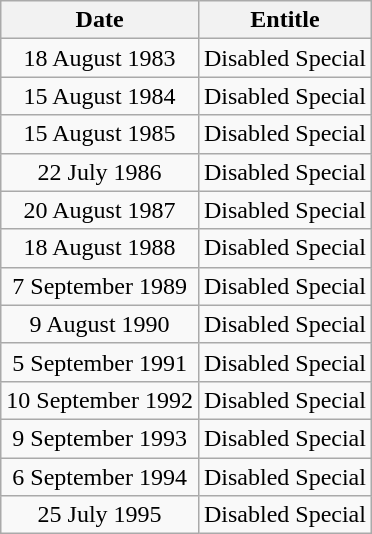<table class="wikitable" style="text-align:center;">
<tr>
<th>Date</th>
<th>Entitle</th>
</tr>
<tr>
<td>18 August 1983</td>
<td>Disabled Special</td>
</tr>
<tr>
<td>15 August 1984</td>
<td>Disabled Special</td>
</tr>
<tr>
<td>15 August 1985</td>
<td>Disabled Special</td>
</tr>
<tr>
<td>22 July 1986</td>
<td>Disabled Special</td>
</tr>
<tr>
<td>20 August 1987</td>
<td>Disabled Special</td>
</tr>
<tr>
<td>18 August 1988</td>
<td>Disabled Special</td>
</tr>
<tr>
<td>7 September 1989</td>
<td>Disabled Special</td>
</tr>
<tr>
<td>9 August 1990</td>
<td>Disabled Special</td>
</tr>
<tr>
<td>5 September 1991</td>
<td>Disabled Special</td>
</tr>
<tr>
<td>10 September 1992</td>
<td>Disabled Special</td>
</tr>
<tr>
<td>9 September 1993</td>
<td>Disabled Special</td>
</tr>
<tr>
<td>6 September 1994</td>
<td>Disabled Special</td>
</tr>
<tr>
<td>25 July 1995</td>
<td>Disabled Special</td>
</tr>
</table>
